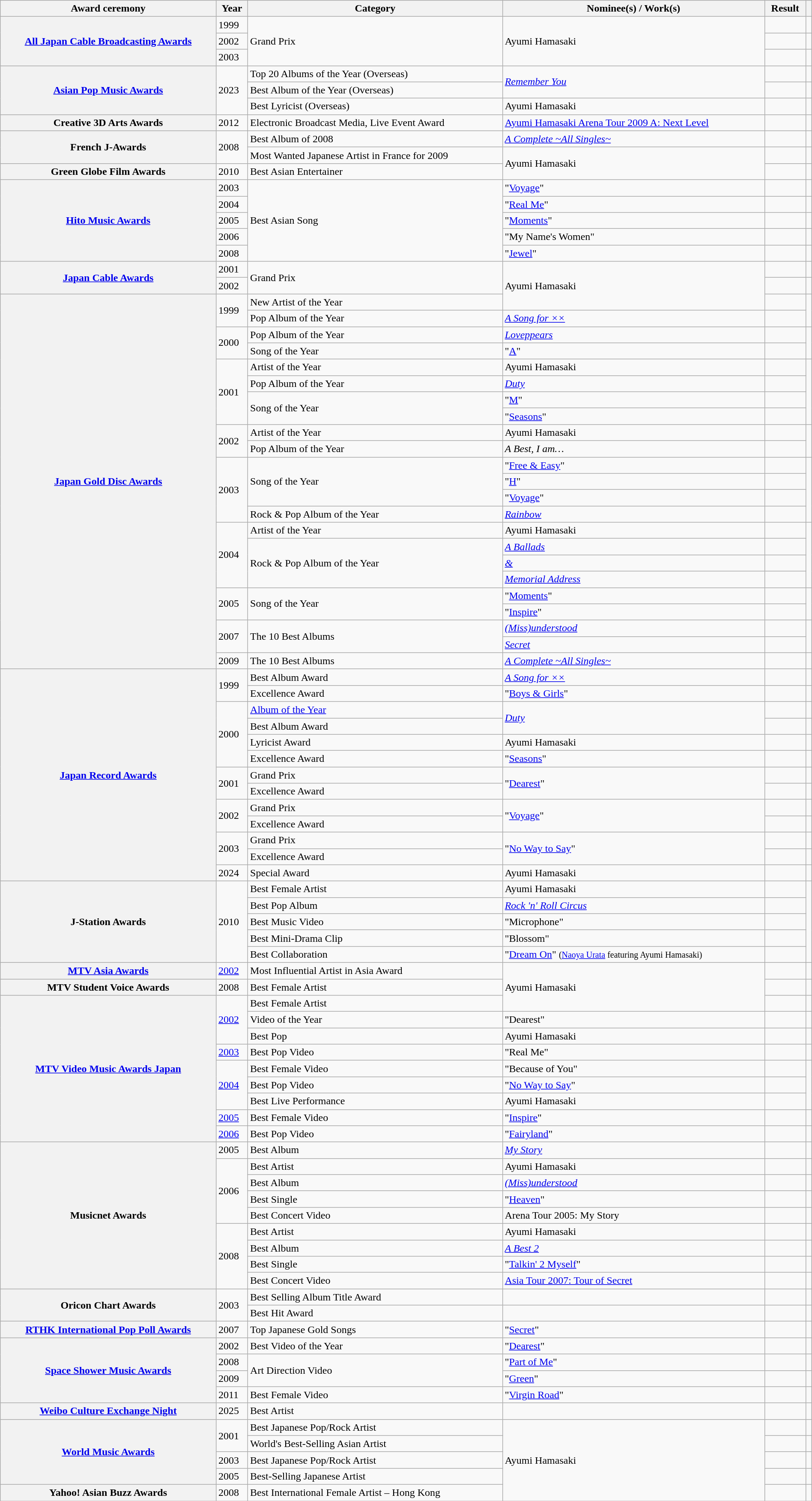<table class="wikitable plainrowheaders sortable" width="100%">
<tr>
<th scope="col">Award ceremony</th>
<th scope="col">Year</th>
<th scope="col">Category</th>
<th scope="col">Nominee(s) / Work(s)</th>
<th scope="col">Result</th>
<th class="unsortable" scope="col"></th>
</tr>
<tr>
<th rowspan="3" scope="row"><a href='#'>All Japan Cable Broadcasting Awards</a></th>
<td>1999</td>
<td rowspan="3">Grand Prix</td>
<td rowspan="3">Ayumi Hamasaki</td>
<td></td>
<td style="text-align:center"></td>
</tr>
<tr>
<td>2002</td>
<td></td>
<td></td>
</tr>
<tr>
<td>2003</td>
<td></td>
<td></td>
</tr>
<tr>
<th scope="row" rowspan="3"><a href='#'>Asian Pop Music Awards</a></th>
<td rowspan="3">2023</td>
<td>Top 20 Albums of the Year (Overseas)</td>
<td rowspan="2"><em><a href='#'>Remember You</a></em></td>
<td></td>
<td style="text-align:center"></td>
</tr>
<tr>
<td>Best Album of the Year (Overseas)</td>
<td></td>
<td style="text-align:center"></td>
</tr>
<tr>
<td>Best Lyricist (Overseas)</td>
<td>Ayumi Hamasaki</td>
<td></td>
<td style="text-align:center"></td>
</tr>
<tr>
<th scope="row">Creative 3D Arts Awards</th>
<td>2012</td>
<td>Electronic Broadcast Media, Live Event Award</td>
<td><a href='#'>Ayumi Hamasaki Arena Tour 2009 A: Next Level</a></td>
<td></td>
<td style="text-align:center"></td>
</tr>
<tr>
<th scope="row" rowspan="2">French J-Awards</th>
<td rowspan="2">2008</td>
<td>Best Album of 2008</td>
<td><em><a href='#'>A Complete ~All Singles~</a></em></td>
<td></td>
<td style="text-align:center"></td>
</tr>
<tr>
<td>Most Wanted Japanese Artist in France for 2009</td>
<td rowspan="2">Ayumi Hamasaki</td>
<td></td>
<td></td>
</tr>
<tr>
<th scope="row">Green Globe Film Awards</th>
<td>2010</td>
<td>Best Asian Entertainer</td>
<td></td>
<td></td>
</tr>
<tr>
<th scope="row" rowspan="5"><a href='#'>Hito Music Awards</a></th>
<td>2003</td>
<td rowspan="5">Best Asian Song</td>
<td>"<a href='#'>Voyage</a>"</td>
<td></td>
<td></td>
</tr>
<tr>
<td>2004</td>
<td>"<a href='#'>Real Me</a>"</td>
<td></td>
<td></td>
</tr>
<tr>
<td>2005</td>
<td>"<a href='#'>Moments</a>"</td>
<td></td>
<td></td>
</tr>
<tr>
<td>2006</td>
<td>"My Name's Women"</td>
<td></td>
<td></td>
</tr>
<tr>
<td>2008</td>
<td>"<a href='#'>Jewel</a>"</td>
<td></td>
<td></td>
</tr>
<tr>
<th rowspan="2" scope="row"><a href='#'>Japan Cable Awards</a></th>
<td>2001</td>
<td rowspan="2">Grand Prix</td>
<td rowspan="3">Ayumi Hamasaki</td>
<td></td>
<td style="text-align:center"></td>
</tr>
<tr>
<td>2002</td>
<td></td>
<td></td>
</tr>
<tr>
<th rowspan="23" scope="row"><a href='#'>Japan Gold Disc Awards</a></th>
<td rowspan="2">1999</td>
<td>New Artist of the Year</td>
<td></td>
<td rowspan="2" style="text-align:center"></td>
</tr>
<tr>
<td>Pop Album of the Year</td>
<td><em><a href='#'>A Song for ××</a></em></td>
<td></td>
</tr>
<tr>
<td rowspan="2">2000</td>
<td>Pop Album of the Year</td>
<td><em><a href='#'>Loveppears</a></em></td>
<td></td>
<td style="text-align:center" rowspan="2"></td>
</tr>
<tr>
<td>Song of the Year</td>
<td>"<a href='#'>A</a>"</td>
<td></td>
</tr>
<tr>
<td rowspan="4">2001</td>
<td>Artist of the Year</td>
<td>Ayumi Hamasaki</td>
<td></td>
<td style="text-align:center" rowspan="4"></td>
</tr>
<tr>
<td>Pop Album of the Year</td>
<td><em><a href='#'>Duty</a></em></td>
<td></td>
</tr>
<tr>
<td rowspan="2">Song of the Year</td>
<td>"<a href='#'>M</a>"</td>
<td></td>
</tr>
<tr>
<td>"<a href='#'>Seasons</a>"</td>
<td></td>
</tr>
<tr>
<td rowspan="2">2002</td>
<td>Artist of the Year</td>
<td>Ayumi Hamasaki</td>
<td></td>
<td rowspan="2" style="text-align:center"></td>
</tr>
<tr>
<td>Pop Album of the Year</td>
<td><em>A Best, I am…</em></td>
<td></td>
</tr>
<tr>
<td rowspan="4">2003</td>
<td rowspan="3">Song of the Year</td>
<td>"<a href='#'>Free & Easy</a>"</td>
<td></td>
<td style="text-align:center" rowspan="4"></td>
</tr>
<tr>
<td>"<a href='#'>H</a>"</td>
<td></td>
</tr>
<tr>
<td>"<a href='#'>Voyage</a>"</td>
<td></td>
</tr>
<tr>
<td>Rock & Pop Album of the Year</td>
<td><em><a href='#'>Rainbow</a></em></td>
<td></td>
</tr>
<tr>
<td rowspan="4">2004</td>
<td>Artist of the Year</td>
<td>Ayumi Hamasaki</td>
<td></td>
<td style="text-align:center" rowspan="4"></td>
</tr>
<tr>
<td rowspan="3">Rock & Pop Album of the Year</td>
<td><em><a href='#'>A Ballads</a></em></td>
<td></td>
</tr>
<tr>
<td><em><a href='#'>&</a></em></td>
<td></td>
</tr>
<tr>
<td><em><a href='#'>Memorial Address</a></em></td>
<td></td>
</tr>
<tr>
<td rowspan="2">2005</td>
<td rowspan="2">Song of the Year</td>
<td>"<a href='#'>Moments</a>"</td>
<td></td>
<td rowspan="2" style="text-align:center"></td>
</tr>
<tr>
<td>"<a href='#'>Inspire</a>"</td>
<td></td>
</tr>
<tr>
<td rowspan="2">2007</td>
<td rowspan="2">The 10 Best Albums</td>
<td><em><a href='#'>(Miss)understood</a></em></td>
<td></td>
<td style="text-align:center" rowspan="2"></td>
</tr>
<tr>
<td><em><a href='#'>Secret</a></em></td>
<td></td>
</tr>
<tr>
<td>2009</td>
<td>The 10 Best Albums</td>
<td><em><a href='#'>A Complete ~All Singles~</a></em></td>
<td></td>
<td style="text-align:center"></td>
</tr>
<tr>
<th rowspan="13" scope="row"><a href='#'>Japan Record Awards</a></th>
<td rowspan="2">1999</td>
<td>Best Album Award</td>
<td><em><a href='#'>A Song for ××</a></em></td>
<td></td>
<td style="text-align:center"></td>
</tr>
<tr>
<td>Excellence Award</td>
<td>"<a href='#'>Boys & Girls</a>"</td>
<td></td>
<td></td>
</tr>
<tr>
<td rowspan="4">2000</td>
<td><a href='#'>Album of the Year</a></td>
<td rowspan="2"><em><a href='#'>Duty</a></em></td>
<td></td>
<td style="text-align:center"></td>
</tr>
<tr>
<td>Best Album Award</td>
<td></td>
<td></td>
</tr>
<tr>
<td>Lyricist Award</td>
<td>Ayumi Hamasaki</td>
<td></td>
<td></td>
</tr>
<tr>
<td>Excellence Award</td>
<td>"<a href='#'>Seasons</a>"</td>
<td></td>
<td></td>
</tr>
<tr>
<td rowspan="2">2001</td>
<td>Grand Prix</td>
<td rowspan="2">"<a href='#'>Dearest</a>"</td>
<td></td>
<td></td>
</tr>
<tr>
<td>Excellence Award</td>
<td></td>
<td></td>
</tr>
<tr>
<td rowspan="2">2002</td>
<td>Grand Prix</td>
<td rowspan="2">"<a href='#'>Voyage</a>"</td>
<td></td>
<td></td>
</tr>
<tr>
<td>Excellence Award</td>
<td></td>
<td></td>
</tr>
<tr>
<td rowspan="2">2003</td>
<td>Grand Prix</td>
<td rowspan="2">"<a href='#'>No Way to Say</a>"</td>
<td></td>
<td style="text-align:center"></td>
</tr>
<tr>
<td>Excellence Award</td>
<td></td>
<td></td>
</tr>
<tr>
<td rowspan="1">2024</td>
<td>Special Award</td>
<td>Ayumi Hamasaki</td>
<td></td>
<td style="text-align:center"></td>
</tr>
<tr>
<th rowspan="5" scope="row">J-Station Awards</th>
<td rowspan="5">2010</td>
<td>Best Female Artist</td>
<td>Ayumi Hamasaki</td>
<td></td>
<td rowspan="5" style="text-align:center"></td>
</tr>
<tr>
<td>Best Pop Album</td>
<td><em><a href='#'>Rock 'n' Roll Circus</a></em></td>
<td></td>
</tr>
<tr>
<td>Best Music Video</td>
<td>"Microphone"</td>
<td></td>
</tr>
<tr>
<td>Best Mini-Drama Clip</td>
<td>"Blossom"</td>
<td></td>
</tr>
<tr>
<td>Best Collaboration</td>
<td>"<a href='#'>Dream On</a>" <small>(<a href='#'>Naoya Urata</a> featuring Ayumi Hamasaki)</small></td>
<td></td>
</tr>
<tr>
<th scope="row"><a href='#'>MTV Asia Awards</a></th>
<td><a href='#'>2002</a></td>
<td>Most Influential Artist in Asia Award</td>
<td rowspan="3">Ayumi Hamasaki</td>
<td></td>
<td></td>
</tr>
<tr>
<th scope="row">MTV Student Voice Awards</th>
<td>2008</td>
<td>Best Female Artist</td>
<td></td>
<td></td>
</tr>
<tr>
<th rowspan="9" scope="row"><a href='#'>MTV Video Music Awards Japan</a></th>
<td rowspan="3"><a href='#'>2002</a></td>
<td>Best Female Artist</td>
<td></td>
<td style="text-align:center"></td>
</tr>
<tr>
<td>Video of the Year</td>
<td>"Dearest"</td>
<td></td>
<td></td>
</tr>
<tr>
<td>Best Pop</td>
<td>Ayumi Hamasaki</td>
<td></td>
<td></td>
</tr>
<tr>
<td><a href='#'>2003</a></td>
<td>Best Pop Video</td>
<td>"Real Me"</td>
<td></td>
<td></td>
</tr>
<tr>
<td rowspan="3"><a href='#'>2004</a></td>
<td>Best Female Video</td>
<td>"Because of You"</td>
<td></td>
<td style="text-align:center" rowspan="3"></td>
</tr>
<tr>
<td>Best Pop Video</td>
<td>"<a href='#'>No Way to Say</a>"</td>
<td></td>
</tr>
<tr>
<td>Best Live Performance</td>
<td>Ayumi Hamasaki</td>
<td></td>
</tr>
<tr>
<td><a href='#'>2005</a></td>
<td>Best Female Video</td>
<td>"<a href='#'>Inspire</a>"</td>
<td></td>
<td></td>
</tr>
<tr>
<td><a href='#'>2006</a></td>
<td>Best Pop Video</td>
<td>"<a href='#'>Fairyland</a>"</td>
<td></td>
<td></td>
</tr>
<tr>
<th scope="row" rowspan="9">Musicnet Awards</th>
<td>2005</td>
<td>Best Album</td>
<td><em><a href='#'>My Story</a></em></td>
<td></td>
<td></td>
</tr>
<tr>
<td rowspan="4">2006</td>
<td>Best Artist</td>
<td>Ayumi Hamasaki</td>
<td></td>
<td></td>
</tr>
<tr>
<td>Best Album</td>
<td><em><a href='#'>(Miss)understood</a></em></td>
<td></td>
<td></td>
</tr>
<tr>
<td>Best Single</td>
<td>"<a href='#'>Heaven</a>"</td>
<td></td>
<td></td>
</tr>
<tr>
<td>Best Concert Video</td>
<td>Arena Tour 2005: My Story</td>
<td></td>
<td></td>
</tr>
<tr>
<td rowspan="4">2008</td>
<td>Best Artist</td>
<td>Ayumi Hamasaki</td>
<td></td>
<td></td>
</tr>
<tr>
<td>Best Album</td>
<td><em><a href='#'>A Best 2</a></em></td>
<td></td>
<td></td>
</tr>
<tr>
<td>Best Single</td>
<td>"<a href='#'>Talkin' 2 Myself</a>"</td>
<td></td>
<td></td>
</tr>
<tr>
<td>Best Concert Video</td>
<td><a href='#'>Asia Tour 2007: Tour of Secret</a></td>
<td></td>
<td></td>
</tr>
<tr>
<th scope="row" rowspan="2">Oricon Chart Awards</th>
<td rowspan="2">2003</td>
<td>Best Selling Album Title Award</td>
<td></td>
<td></td>
<td></td>
</tr>
<tr>
<td>Best Hit Award</td>
<td></td>
<td></td>
<td></td>
</tr>
<tr>
<th scope="row"><a href='#'>RTHK International Pop Poll Awards</a></th>
<td>2007</td>
<td>Top Japanese Gold Songs</td>
<td>"<a href='#'>Secret</a>"</td>
<td></td>
<td style="text-align:center"></td>
</tr>
<tr>
<th scope="row" rowspan="4"><a href='#'>Space Shower Music Awards</a></th>
<td>2002</td>
<td>Best Video of the Year</td>
<td>"<a href='#'>Dearest</a>"</td>
<td></td>
<td style="text-align:center"></td>
</tr>
<tr>
<td>2008</td>
<td rowspan="2">Art Direction Video</td>
<td>"<a href='#'>Part of Me</a>"</td>
<td></td>
<td style="text-align:center"></td>
</tr>
<tr>
<td>2009</td>
<td>"<a href='#'>Green</a>"</td>
<td></td>
<td style="text-align:center"></td>
</tr>
<tr>
<td>2011</td>
<td>Best Female Video</td>
<td>"<a href='#'>Virgin Road</a>"</td>
<td></td>
<td style="text-align:center"></td>
</tr>
<tr>
<th scope="row"><a href='#'>Weibo Culture Exchange Night</a></th>
<td>2025</td>
<td>Best Artist</td>
<td></td>
<td></td>
<td></td>
</tr>
<tr>
<th rowspan="4" scope="row"><a href='#'>World Music Awards</a></th>
<td rowspan="2">2001</td>
<td>Best Japanese Pop/Rock Artist</td>
<td rowspan="5">Ayumi Hamasaki</td>
<td></td>
<td style="text-align:center"></td>
</tr>
<tr>
<td>World's Best-Selling Asian Artist</td>
<td></td>
<td style="text-align:center"></td>
</tr>
<tr>
<td>2003</td>
<td>Best Japanese Pop/Rock Artist</td>
<td></td>
<td style="text-align:center"></td>
</tr>
<tr>
<td>2005</td>
<td>Best-Selling Japanese Artist</td>
<td></td>
<td style="text-align:center"></td>
</tr>
<tr>
<th scope="row">Yahoo! Asian Buzz Awards</th>
<td>2008</td>
<td>Best International Female Artist – Hong Kong</td>
<td></td>
<td></td>
</tr>
</table>
